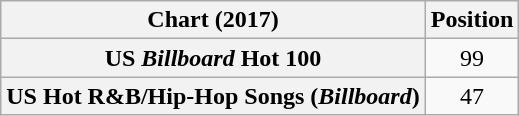<table class="wikitable plainrowheaders" style="text-align:center">
<tr>
<th scope="col">Chart (2017)</th>
<th scope="col">Position</th>
</tr>
<tr>
<th scope="row">US <em>Billboard</em> Hot 100</th>
<td>99</td>
</tr>
<tr>
<th scope="row">US Hot R&B/Hip-Hop Songs (<em>Billboard</em>)</th>
<td>47</td>
</tr>
</table>
